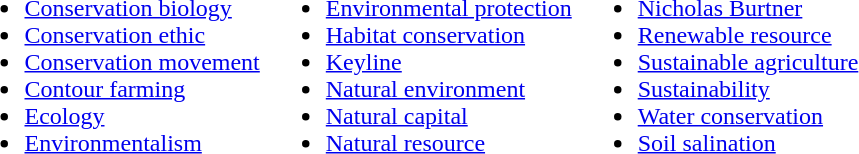<table>
<tr>
<td><br><ul><li><a href='#'>Conservation biology</a></li><li><a href='#'>Conservation ethic</a></li><li><a href='#'>Conservation movement</a></li><li><a href='#'>Contour farming</a></li><li><a href='#'>Ecology</a></li><li><a href='#'>Environmentalism</a></li></ul></td>
<td><br><ul><li><a href='#'>Environmental protection</a></li><li><a href='#'>Habitat conservation</a></li><li><a href='#'>Keyline</a></li><li><a href='#'>Natural environment</a></li><li><a href='#'>Natural capital</a></li><li><a href='#'>Natural resource</a></li></ul></td>
<td><br><ul><li><a href='#'>Nicholas Burtner</a></li><li><a href='#'>Renewable resource</a></li><li><a href='#'>Sustainable agriculture</a></li><li><a href='#'>Sustainability</a></li><li><a href='#'>Water conservation</a></li><li><a href='#'>Soil salination</a></li></ul></td>
</tr>
</table>
